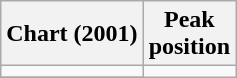<table class="wikitable">
<tr>
<th>Chart (2001)</th>
<th>Peak<br>position</th>
</tr>
<tr>
<td></td>
</tr>
<tr>
</tr>
</table>
